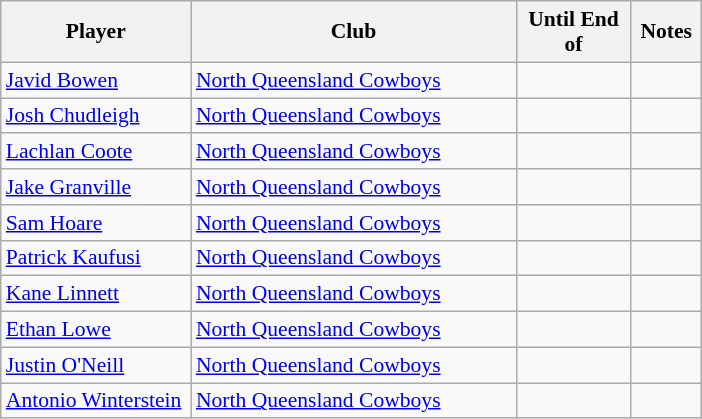<table class="wikitable" style="font-size:90%">
<tr bgcolor="#efefef">
<th width="120">Player</th>
<th width="210">Club</th>
<th width="70">Until End of</th>
<th width="40">Notes</th>
</tr>
<tr>
<td><a href='#'>Javid Bowen</a></td>
<td> <a href='#'>North Queensland Cowboys</a></td>
<td></td>
<td></td>
</tr>
<tr>
<td><a href='#'>Josh Chudleigh</a></td>
<td> <a href='#'>North Queensland Cowboys</a></td>
<td></td>
<td></td>
</tr>
<tr>
<td><a href='#'>Lachlan Coote</a></td>
<td> <a href='#'>North Queensland Cowboys</a></td>
<td></td>
<td></td>
</tr>
<tr>
<td><a href='#'>Jake Granville</a></td>
<td> <a href='#'>North Queensland Cowboys</a></td>
<td></td>
<td></td>
</tr>
<tr>
<td><a href='#'>Sam Hoare</a></td>
<td> <a href='#'>North Queensland Cowboys</a></td>
<td></td>
<td></td>
</tr>
<tr>
<td><a href='#'>Patrick Kaufusi</a></td>
<td> <a href='#'>North Queensland Cowboys</a></td>
<td></td>
<td></td>
</tr>
<tr>
<td><a href='#'>Kane Linnett</a></td>
<td> <a href='#'>North Queensland Cowboys</a></td>
<td></td>
<td></td>
</tr>
<tr>
<td><a href='#'>Ethan Lowe</a></td>
<td> <a href='#'>North Queensland Cowboys</a></td>
<td></td>
<td></td>
</tr>
<tr>
<td><a href='#'>Justin O'Neill</a></td>
<td> <a href='#'>North Queensland Cowboys</a></td>
<td></td>
<td></td>
</tr>
<tr>
<td><a href='#'>Antonio Winterstein</a></td>
<td> <a href='#'>North Queensland Cowboys</a></td>
<td></td>
<td></td>
</tr>
</table>
